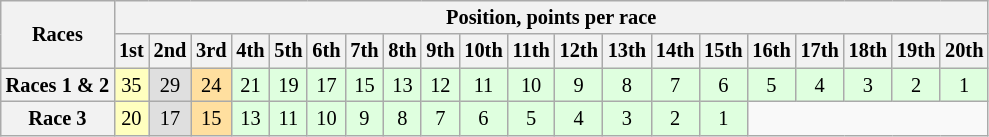<table class="wikitable" style="font-size:85%; text-align:center">
<tr>
<th rowspan="2">Races</th>
<th colspan="20">Position, points per race</th>
</tr>
<tr>
<th>1st</th>
<th>2nd</th>
<th>3rd</th>
<th>4th</th>
<th>5th</th>
<th>6th</th>
<th>7th</th>
<th>8th</th>
<th>9th</th>
<th>10th</th>
<th>11th</th>
<th>12th</th>
<th>13th</th>
<th>14th</th>
<th>15th</th>
<th>16th</th>
<th>17th</th>
<th>18th</th>
<th>19th</th>
<th>20th</th>
</tr>
<tr>
<th>Races 1 & 2</th>
<td bgcolor="#ffffbf">35</td>
<td bgcolor="#dfdfdf">29</td>
<td bgcolor="#ffdf9f">24</td>
<td bgcolor="#dfffdf">21</td>
<td bgcolor="#dfffdf">19</td>
<td bgcolor="#dfffdf">17</td>
<td bgcolor="#dfffdf">15</td>
<td bgcolor="#dfffdf">13</td>
<td bgcolor="#dfffdf">12</td>
<td bgcolor="#dfffdf">11</td>
<td bgcolor="#dfffdf">10</td>
<td bgcolor="#dfffdf">9</td>
<td bgcolor="#dfffdf">8</td>
<td bgcolor="#dfffdf">7</td>
<td bgcolor="#dfffdf">6</td>
<td bgcolor="#dfffdf">5</td>
<td bgcolor="#dfffdf">4</td>
<td bgcolor="#dfffdf">3</td>
<td bgcolor="#dfffdf">2</td>
<td bgcolor="#dfffdf">1</td>
</tr>
<tr>
<th>Race 3</th>
<td bgcolor="#ffffbf">20</td>
<td bgcolor="#dfdfdf">17</td>
<td bgcolor="#ffdf9f">15</td>
<td bgcolor="#dfffdf">13</td>
<td bgcolor="#dfffdf">11</td>
<td bgcolor="#dfffdf">10</td>
<td bgcolor="#dfffdf">9</td>
<td bgcolor="#dfffdf">8</td>
<td bgcolor="#dfffdf">7</td>
<td bgcolor="#dfffdf">6</td>
<td bgcolor="#dfffdf">5</td>
<td bgcolor="#dfffdf">4</td>
<td bgcolor="#dfffdf">3</td>
<td bgcolor="#dfffdf">2</td>
<td bgcolor="#dfffdf">1</td>
</tr>
</table>
